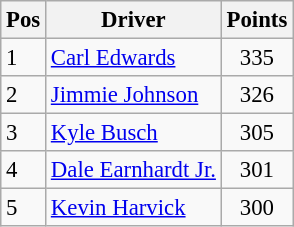<table class="sortable wikitable " style="font-size: 95%;">
<tr>
<th>Pos</th>
<th>Driver</th>
<th>Points</th>
</tr>
<tr>
<td>1</td>
<td><a href='#'>Carl Edwards</a></td>
<td style="text-align:center;">335</td>
</tr>
<tr>
<td>2</td>
<td><a href='#'>Jimmie Johnson</a></td>
<td style="text-align:center;">326</td>
</tr>
<tr>
<td>3</td>
<td><a href='#'>Kyle Busch</a></td>
<td style="text-align:center;">305</td>
</tr>
<tr>
<td>4</td>
<td><a href='#'>Dale Earnhardt Jr.</a></td>
<td style="text-align:center;">301</td>
</tr>
<tr>
<td>5</td>
<td><a href='#'>Kevin Harvick</a></td>
<td style="text-align:center;">300</td>
</tr>
</table>
